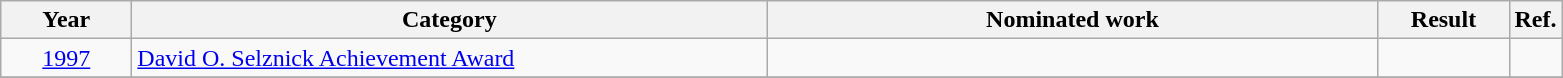<table class=wikitable>
<tr>
<th scope="col" style="width:5em;">Year</th>
<th scope="col" style="width:26em;">Category</th>
<th scope="col" style="width:25em;">Nominated work</th>
<th scope="col" style="width:5em;">Result</th>
<th>Ref.</th>
</tr>
<tr>
<td style="text-align:center;"><a href='#'>1997</a></td>
<td><a href='#'>David O. Selznick Achievement Award</a></td>
<td></td>
<td></td>
<td style="text-align:center;"></td>
</tr>
<tr>
</tr>
</table>
